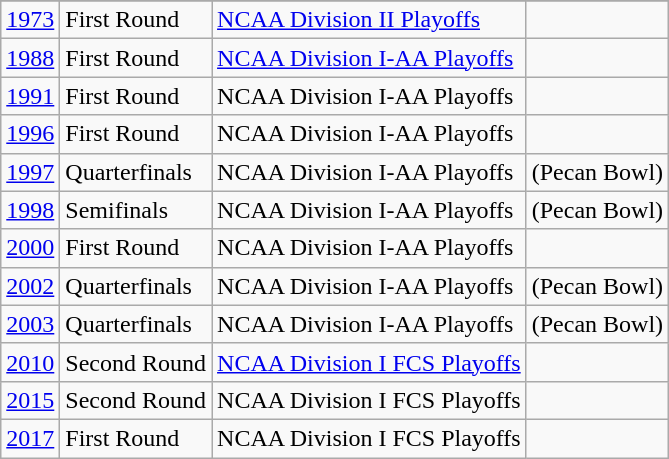<table class="wikitable">
<tr>
</tr>
<tr>
<td><a href='#'>1973</a></td>
<td>First Round</td>
<td><a href='#'>NCAA Division II Playoffs</a></td>
<td></td>
</tr>
<tr>
<td><a href='#'>1988</a></td>
<td>First Round</td>
<td><a href='#'>NCAA Division I-AA Playoffs</a></td>
<td></td>
</tr>
<tr>
<td><a href='#'>1991</a></td>
<td>First Round</td>
<td NCAA Division I Football Championship>NCAA Division I-AA Playoffs</td>
<td></td>
</tr>
<tr>
<td><a href='#'>1996</a></td>
<td>First Round</td>
<td NCAA Division I Football Championship>NCAA Division I-AA Playoffs</td>
<td></td>
</tr>
<tr>
<td><a href='#'>1997</a></td>
<td>Quarterfinals</td>
<td NCAA Division I Football Championship>NCAA Division I-AA Playoffs</td>
<td>(Pecan Bowl)</td>
</tr>
<tr>
<td><a href='#'>1998</a></td>
<td>Semifinals</td>
<td NCAA Division I Football Championship>NCAA Division I-AA Playoffs</td>
<td>(Pecan Bowl)</td>
</tr>
<tr>
<td><a href='#'>2000</a></td>
<td>First Round</td>
<td NCAA Division I Football Championship>NCAA Division I-AA Playoffs</td>
<td></td>
</tr>
<tr>
<td><a href='#'>2002</a></td>
<td>Quarterfinals</td>
<td NCAA Division I Football Championship>NCAA Division I-AA Playoffs</td>
<td>(Pecan Bowl)</td>
</tr>
<tr>
<td><a href='#'>2003</a></td>
<td>Quarterfinals</td>
<td NCAA Division I Football Championship>NCAA Division I-AA Playoffs</td>
<td>(Pecan Bowl)</td>
</tr>
<tr>
<td><a href='#'>2010</a></td>
<td>Second Round</td>
<td><a href='#'>NCAA Division I FCS Playoffs</a></td>
<td></td>
</tr>
<tr>
<td><a href='#'>2015</a></td>
<td>Second Round</td>
<td>NCAA Division I FCS Playoffs</td>
<td></td>
</tr>
<tr>
<td><a href='#'>2017</a></td>
<td>First Round</td>
<td>NCAA Division I FCS Playoffs</td>
<td></td>
</tr>
</table>
